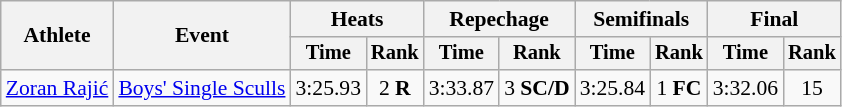<table class="wikitable" style="font-size:90%">
<tr>
<th rowspan="2">Athlete</th>
<th rowspan="2">Event</th>
<th colspan="2">Heats</th>
<th colspan="2">Repechage</th>
<th colspan="2">Semifinals</th>
<th colspan="2">Final</th>
</tr>
<tr style="font-size:95%">
<th>Time</th>
<th>Rank</th>
<th>Time</th>
<th>Rank</th>
<th>Time</th>
<th>Rank</th>
<th>Time</th>
<th>Rank</th>
</tr>
<tr align=center>
<td align=left><a href='#'>Zoran Rajić</a></td>
<td align=left><a href='#'>Boys' Single Sculls</a></td>
<td>3:25.93</td>
<td>2 <strong>R</strong></td>
<td>3:33.87</td>
<td>3 <strong>SC/D</strong></td>
<td>3:25.84</td>
<td>1 <strong>FC</strong></td>
<td>3:32.06</td>
<td>15</td>
</tr>
</table>
